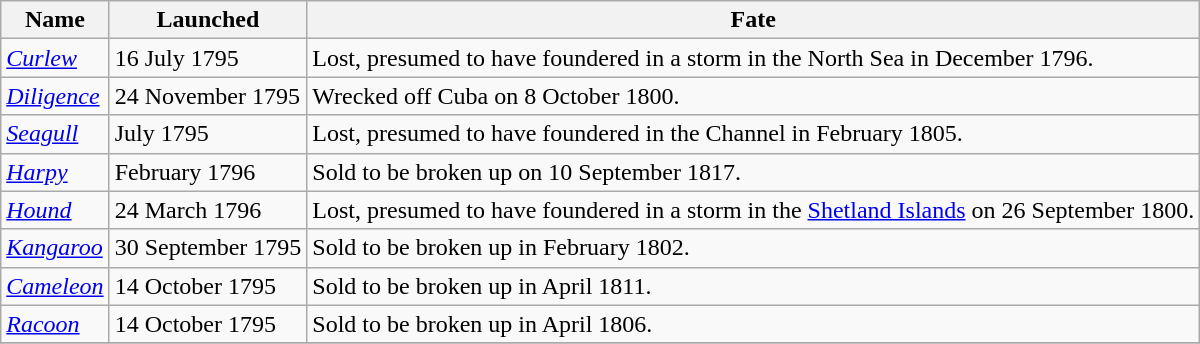<table class="wikitable" style="text-align:left">
<tr>
<th>Name</th>
<th>Launched</th>
<th>Fate</th>
</tr>
<tr>
<td><a href='#'><em>Curlew</em></a></td>
<td>16 July 1795</td>
<td>Lost, presumed to have foundered in a storm in the North Sea in December 1796.</td>
</tr>
<tr>
<td><a href='#'><em>Diligence</em></a></td>
<td>24 November 1795</td>
<td>Wrecked off Cuba on 8 October 1800.</td>
</tr>
<tr>
<td><a href='#'><em>Seagull</em></a></td>
<td>July 1795</td>
<td>Lost, presumed to have foundered in the Channel in February 1805.</td>
</tr>
<tr>
<td><a href='#'><em>Harpy</em></a></td>
<td>February 1796</td>
<td>Sold to be broken up on 10 September 1817.</td>
</tr>
<tr>
<td><a href='#'><em>Hound</em></a></td>
<td>24 March 1796</td>
<td>Lost, presumed to have foundered in a storm in the <a href='#'>Shetland Islands</a> on 26 September 1800.</td>
</tr>
<tr>
<td><a href='#'><em>Kangaroo</em></a></td>
<td>30 September 1795</td>
<td>Sold to be broken up in February 1802.</td>
</tr>
<tr>
<td><a href='#'><em>Cameleon</em></a></td>
<td>14 October 1795</td>
<td>Sold to be broken up in April 1811.</td>
</tr>
<tr>
<td><a href='#'><em>Racoon</em></a></td>
<td>14 October 1795</td>
<td>Sold to be broken up in April 1806.</td>
</tr>
<tr>
</tr>
</table>
